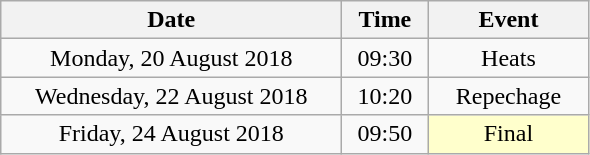<table class = "wikitable" style="text-align:center;">
<tr>
<th width=220>Date</th>
<th width=50>Time</th>
<th width=100>Event</th>
</tr>
<tr>
<td>Monday, 20 August 2018</td>
<td>09:30</td>
<td>Heats</td>
</tr>
<tr>
<td>Wednesday, 22 August 2018</td>
<td>10:20</td>
<td>Repechage</td>
</tr>
<tr>
<td>Friday, 24 August 2018</td>
<td>09:50</td>
<td bgcolor=ffffcc>Final</td>
</tr>
</table>
